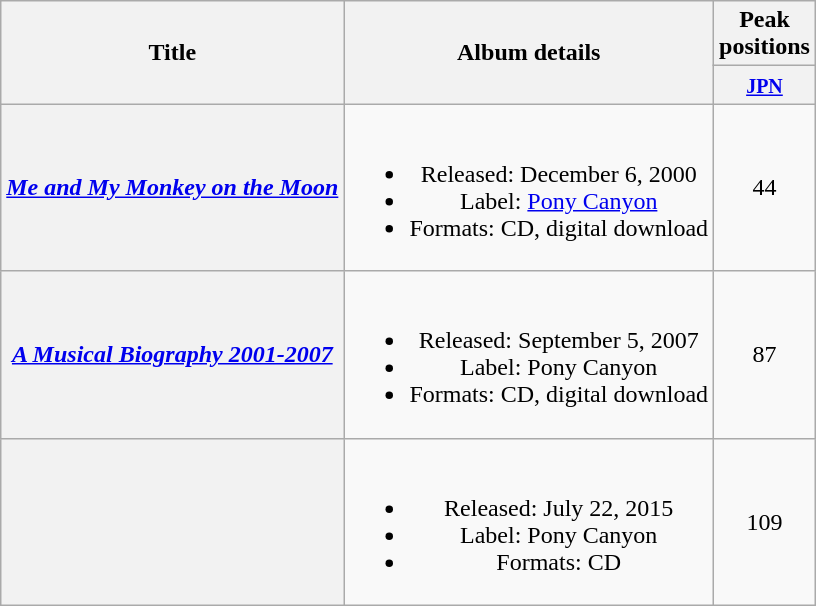<table class="wikitable plainrowheaders" style="text-align:center;">
<tr>
<th rowspan="2">Title</th>
<th rowspan="2">Album details</th>
<th colspan="1">Peak positions</th>
</tr>
<tr>
<th style="width:2.5em;"><small><a href='#'>JPN</a></small><br></th>
</tr>
<tr>
<th scope="row"><em><a href='#'>Me and My Monkey on the Moon</a></em></th>
<td><br><ul><li>Released: December 6, 2000 </li><li>Label: <a href='#'>Pony Canyon</a></li><li>Formats: CD, digital download</li></ul></td>
<td>44</td>
</tr>
<tr>
<th scope="row"><em><a href='#'>A Musical Biography 2001-2007</a></em></th>
<td><br><ul><li>Released: September 5, 2007 </li><li>Label: Pony Canyon</li><li>Formats: CD, digital download</li></ul></td>
<td>87</td>
</tr>
<tr>
<th scope="row"></th>
<td><br><ul><li>Released: July 22, 2015 </li><li>Label: Pony Canyon</li><li>Formats: CD</li></ul></td>
<td>109</td>
</tr>
</table>
